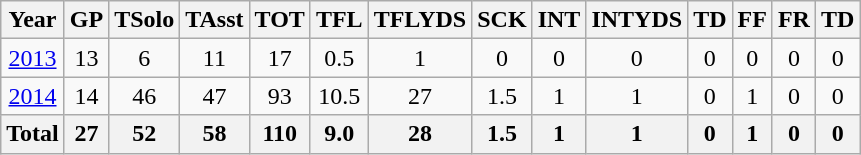<table class="wikitable sortable" style="text-align:center;">
<tr>
<th><strong>Year</strong></th>
<th><strong>GP</strong></th>
<th><strong>TSolo</strong></th>
<th><strong>TAsst</strong></th>
<th><strong>TOT</strong></th>
<th><strong>TFL</strong></th>
<th><strong>TFLYDS</strong></th>
<th><strong>SCK</strong></th>
<th><strong>INT</strong></th>
<th><strong>INTYDS</strong></th>
<th><strong>TD</strong></th>
<th><strong>FF</strong></th>
<th><strong>FR</strong></th>
<th><strong>TD</strong></th>
</tr>
<tr>
<td><a href='#'>2013</a></td>
<td>13</td>
<td>6</td>
<td>11</td>
<td>17</td>
<td>0.5</td>
<td>1</td>
<td>0</td>
<td>0</td>
<td>0</td>
<td>0</td>
<td>0</td>
<td>0</td>
<td>0</td>
</tr>
<tr>
<td><a href='#'>2014</a></td>
<td>14</td>
<td>46</td>
<td>47</td>
<td>93</td>
<td>10.5</td>
<td>27</td>
<td>1.5</td>
<td>1</td>
<td>1</td>
<td>0</td>
<td>1</td>
<td>0</td>
<td>0</td>
</tr>
<tr>
<th><strong>Total</strong></th>
<th><strong>27</strong></th>
<th><strong>52</strong></th>
<th><strong>58</strong></th>
<th><strong>110</strong></th>
<th><strong>9.0</strong></th>
<th><strong>28</strong></th>
<th><strong>1.5</strong></th>
<th><strong>1</strong></th>
<th><strong>1</strong></th>
<th><strong>0</strong></th>
<th><strong>1</strong></th>
<th><strong>0</strong></th>
<th><strong>0</strong></th>
</tr>
</table>
